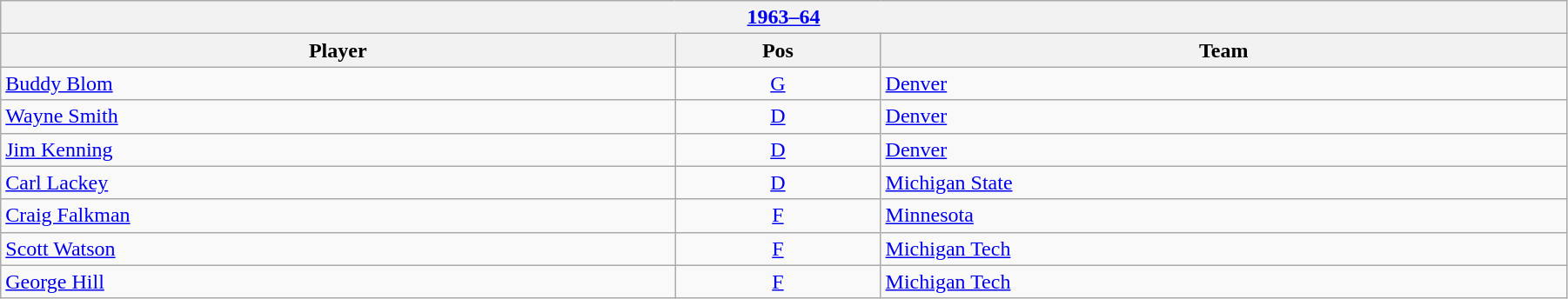<table class="wikitable" width=95%>
<tr>
<th colspan=3><a href='#'>1963–64</a></th>
</tr>
<tr>
<th>Player</th>
<th>Pos</th>
<th>Team</th>
</tr>
<tr>
<td><a href='#'>Buddy Blom</a></td>
<td align=center><a href='#'>G</a></td>
<td><a href='#'>Denver</a></td>
</tr>
<tr>
<td><a href='#'>Wayne Smith</a></td>
<td align=center><a href='#'>D</a></td>
<td><a href='#'>Denver</a></td>
</tr>
<tr>
<td><a href='#'>Jim Kenning</a></td>
<td align=center><a href='#'>D</a></td>
<td><a href='#'>Denver</a></td>
</tr>
<tr>
<td><a href='#'>Carl Lackey</a></td>
<td align=center><a href='#'>D</a></td>
<td><a href='#'>Michigan State</a></td>
</tr>
<tr>
<td><a href='#'>Craig Falkman</a></td>
<td align=center><a href='#'>F</a></td>
<td><a href='#'>Minnesota</a></td>
</tr>
<tr>
<td><a href='#'>Scott Watson</a></td>
<td align=center><a href='#'>F</a></td>
<td><a href='#'>Michigan Tech</a></td>
</tr>
<tr>
<td><a href='#'>George Hill</a></td>
<td align=center><a href='#'>F</a></td>
<td><a href='#'>Michigan Tech</a></td>
</tr>
</table>
